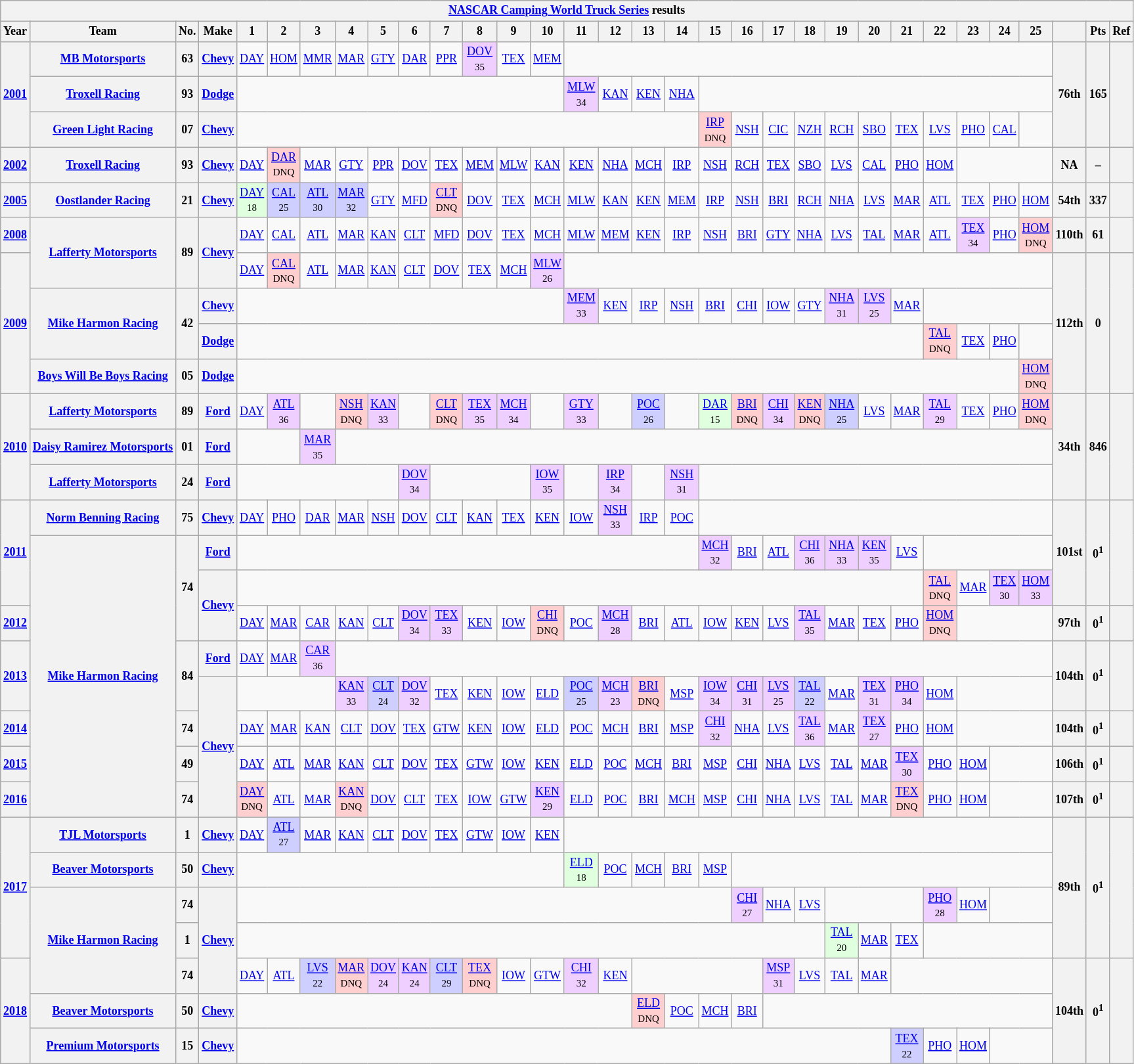<table class="wikitable" style="text-align:center; font-size:75%">
<tr>
<th colspan=45><a href='#'>NASCAR Camping World Truck Series</a> results</th>
</tr>
<tr>
<th>Year</th>
<th>Team</th>
<th>No.</th>
<th>Make</th>
<th>1</th>
<th>2</th>
<th>3</th>
<th>4</th>
<th>5</th>
<th>6</th>
<th>7</th>
<th>8</th>
<th>9</th>
<th>10</th>
<th>11</th>
<th>12</th>
<th>13</th>
<th>14</th>
<th>15</th>
<th>16</th>
<th>17</th>
<th>18</th>
<th>19</th>
<th>20</th>
<th>21</th>
<th>22</th>
<th>23</th>
<th>24</th>
<th>25</th>
<th></th>
<th>Pts</th>
<th>Ref</th>
</tr>
<tr>
<th rowspan=3><a href='#'>2001</a></th>
<th><a href='#'>MB Motorsports</a></th>
<th>63</th>
<th><a href='#'>Chevy</a></th>
<td><a href='#'>DAY</a></td>
<td><a href='#'>HOM</a></td>
<td><a href='#'>MMR</a></td>
<td><a href='#'>MAR</a></td>
<td><a href='#'>GTY</a></td>
<td><a href='#'>DAR</a></td>
<td><a href='#'>PPR</a></td>
<td style="background:#EFCFFF;"><a href='#'>DOV</a><br><small>35</small></td>
<td><a href='#'>TEX</a></td>
<td><a href='#'>MEM</a></td>
<td colspan=15></td>
<th rowspan=3>76th</th>
<th rowspan=3>165</th>
<th rowspan=3></th>
</tr>
<tr>
<th><a href='#'>Troxell Racing</a></th>
<th>93</th>
<th><a href='#'>Dodge</a></th>
<td colspan=10></td>
<td style="background:#EFCFFF;"><a href='#'>MLW</a><br><small>34</small></td>
<td><a href='#'>KAN</a></td>
<td><a href='#'>KEN</a></td>
<td><a href='#'>NHA</a></td>
<td colspan=11></td>
</tr>
<tr>
<th><a href='#'>Green Light Racing</a></th>
<th>07</th>
<th><a href='#'>Chevy</a></th>
<td colspan=14></td>
<td style="background:#FFCFCF;"><a href='#'>IRP</a><br><small>DNQ</small></td>
<td><a href='#'>NSH</a></td>
<td><a href='#'>CIC</a></td>
<td><a href='#'>NZH</a></td>
<td><a href='#'>RCH</a></td>
<td><a href='#'>SBO</a></td>
<td><a href='#'>TEX</a></td>
<td><a href='#'>LVS</a></td>
<td><a href='#'>PHO</a></td>
<td><a href='#'>CAL</a></td>
<td></td>
</tr>
<tr>
<th><a href='#'>2002</a></th>
<th><a href='#'>Troxell Racing</a></th>
<th>93</th>
<th><a href='#'>Chevy</a></th>
<td><a href='#'>DAY</a></td>
<td style="background:#FFCFCF;"><a href='#'>DAR</a><br><small>DNQ</small></td>
<td><a href='#'>MAR</a></td>
<td><a href='#'>GTY</a></td>
<td><a href='#'>PPR</a></td>
<td><a href='#'>DOV</a></td>
<td><a href='#'>TEX</a></td>
<td><a href='#'>MEM</a></td>
<td><a href='#'>MLW</a></td>
<td><a href='#'>KAN</a></td>
<td><a href='#'>KEN</a></td>
<td><a href='#'>NHA</a></td>
<td><a href='#'>MCH</a></td>
<td><a href='#'>IRP</a></td>
<td><a href='#'>NSH</a></td>
<td><a href='#'>RCH</a></td>
<td><a href='#'>TEX</a></td>
<td><a href='#'>SBO</a></td>
<td><a href='#'>LVS</a></td>
<td><a href='#'>CAL</a></td>
<td><a href='#'>PHO</a></td>
<td><a href='#'>HOM</a></td>
<td colspan=3></td>
<th>NA</th>
<th>–</th>
<th></th>
</tr>
<tr>
<th><a href='#'>2005</a></th>
<th><a href='#'>Oostlander Racing</a></th>
<th>21</th>
<th><a href='#'>Chevy</a></th>
<td style="background:#DFFFDF;"><a href='#'>DAY</a><br><small>18</small></td>
<td style="background:#CFCFFF;"><a href='#'>CAL</a><br><small>25</small></td>
<td style="background:#CFCFFF;"><a href='#'>ATL</a><br><small>30</small></td>
<td style="background:#CFCFFF;"><a href='#'>MAR</a><br><small>32</small></td>
<td><a href='#'>GTY</a></td>
<td><a href='#'>MFD</a></td>
<td style="background:#FFCFCF;"><a href='#'>CLT</a><br><small>DNQ</small></td>
<td><a href='#'>DOV</a></td>
<td><a href='#'>TEX</a></td>
<td><a href='#'>MCH</a></td>
<td><a href='#'>MLW</a></td>
<td><a href='#'>KAN</a></td>
<td><a href='#'>KEN</a></td>
<td><a href='#'>MEM</a></td>
<td><a href='#'>IRP</a></td>
<td><a href='#'>NSH</a></td>
<td><a href='#'>BRI</a></td>
<td><a href='#'>RCH</a></td>
<td><a href='#'>NHA</a></td>
<td><a href='#'>LVS</a></td>
<td><a href='#'>MAR</a></td>
<td><a href='#'>ATL</a></td>
<td><a href='#'>TEX</a></td>
<td><a href='#'>PHO</a></td>
<td><a href='#'>HOM</a></td>
<th>54th</th>
<th>337</th>
<th></th>
</tr>
<tr>
<th><a href='#'>2008</a></th>
<th rowspan=2><a href='#'>Lafferty Motorsports</a></th>
<th rowspan=2>89</th>
<th rowspan=2><a href='#'>Chevy</a></th>
<td><a href='#'>DAY</a></td>
<td><a href='#'>CAL</a></td>
<td><a href='#'>ATL</a></td>
<td><a href='#'>MAR</a></td>
<td><a href='#'>KAN</a></td>
<td><a href='#'>CLT</a></td>
<td><a href='#'>MFD</a></td>
<td><a href='#'>DOV</a></td>
<td><a href='#'>TEX</a></td>
<td><a href='#'>MCH</a></td>
<td><a href='#'>MLW</a></td>
<td><a href='#'>MEM</a></td>
<td><a href='#'>KEN</a></td>
<td><a href='#'>IRP</a></td>
<td><a href='#'>NSH</a></td>
<td><a href='#'>BRI</a></td>
<td><a href='#'>GTY</a></td>
<td><a href='#'>NHA</a></td>
<td><a href='#'>LVS</a></td>
<td><a href='#'>TAL</a></td>
<td><a href='#'>MAR</a></td>
<td><a href='#'>ATL</a></td>
<td style="background:#EFCFFF;"><a href='#'>TEX</a><br><small>34</small></td>
<td><a href='#'>PHO</a></td>
<td style="background:#FFCFCF;"><a href='#'>HOM</a><br><small>DNQ</small></td>
<th>110th</th>
<th>61</th>
<th></th>
</tr>
<tr>
<th rowspan=4><a href='#'>2009</a></th>
<td><a href='#'>DAY</a></td>
<td style="background:#FFCFCF;"><a href='#'>CAL</a><br><small>DNQ</small></td>
<td><a href='#'>ATL</a></td>
<td><a href='#'>MAR</a></td>
<td><a href='#'>KAN</a></td>
<td><a href='#'>CLT</a></td>
<td><a href='#'>DOV</a></td>
<td><a href='#'>TEX</a></td>
<td><a href='#'>MCH</a></td>
<td style="background:#EFCFFF;"><a href='#'>MLW</a><br><small>26</small></td>
<td colspan=15></td>
<th rowspan=4>112th</th>
<th rowspan=4>0</th>
<th rowspan=4></th>
</tr>
<tr>
<th rowspan=2><a href='#'>Mike Harmon Racing</a></th>
<th rowspan=2>42</th>
<th><a href='#'>Chevy</a></th>
<td colspan=10></td>
<td style="background:#EFCFFF;"><a href='#'>MEM</a><br><small>33</small></td>
<td><a href='#'>KEN</a></td>
<td><a href='#'>IRP</a></td>
<td><a href='#'>NSH</a></td>
<td><a href='#'>BRI</a></td>
<td><a href='#'>CHI</a></td>
<td><a href='#'>IOW</a></td>
<td><a href='#'>GTY</a></td>
<td style="background:#EFCFFF;"><a href='#'>NHA</a><br><small>31</small></td>
<td style="background:#EFCFFF;"><a href='#'>LVS</a><br><small>25</small></td>
<td><a href='#'>MAR</a></td>
<td colspan=4></td>
</tr>
<tr>
<th><a href='#'>Dodge</a></th>
<td colspan=21></td>
<td style="background:#FFCFCF;"><a href='#'>TAL</a><br><small>DNQ</small></td>
<td><a href='#'>TEX</a></td>
<td><a href='#'>PHO</a></td>
<td></td>
</tr>
<tr>
<th><a href='#'>Boys Will Be Boys Racing</a></th>
<th>05</th>
<th><a href='#'>Dodge</a></th>
<td colspan=24></td>
<td style="background:#FFCFCF;"><a href='#'>HOM</a><br><small>DNQ</small></td>
</tr>
<tr>
<th rowspan=3><a href='#'>2010</a></th>
<th><a href='#'>Lafferty Motorsports</a></th>
<th>89</th>
<th><a href='#'>Ford</a></th>
<td><a href='#'>DAY</a></td>
<td style="background:#EFCFFF;"><a href='#'>ATL</a><br><small>36</small></td>
<td></td>
<td style="background:#FFCFCF;"><a href='#'>NSH</a><br><small>DNQ</small></td>
<td style="background:#EFCFFF;"><a href='#'>KAN</a><br><small>33</small></td>
<td></td>
<td style="background:#FFCFCF;"><a href='#'>CLT</a><br><small>DNQ</small></td>
<td style="background:#EFCFFF;"><a href='#'>TEX</a><br><small>35</small></td>
<td style="background:#EFCFFF;"><a href='#'>MCH</a><br><small>34</small></td>
<td></td>
<td style="background:#EFCFFF;"><a href='#'>GTY</a><br><small>33</small></td>
<td></td>
<td style="background:#CFCFFF;"><a href='#'>POC</a><br><small>26</small></td>
<td></td>
<td style="background:#DFFFDF;"><a href='#'>DAR</a><br><small>15</small></td>
<td style="background:#FFCFCF;"><a href='#'>BRI</a><br><small>DNQ</small></td>
<td style="background:#EFCFFF;"><a href='#'>CHI</a><br><small>34</small></td>
<td style="background:#FFCFCF;"><a href='#'>KEN</a><br><small>DNQ</small></td>
<td style="background:#CFCFFF;"><a href='#'>NHA</a><br><small>25</small></td>
<td><a href='#'>LVS</a></td>
<td><a href='#'>MAR</a></td>
<td style="background:#EFCFFF;"><a href='#'>TAL</a><br><small>29</small></td>
<td><a href='#'>TEX</a></td>
<td><a href='#'>PHO</a></td>
<td style="background:#FFCFCF;"><a href='#'>HOM</a><br><small>DNQ</small></td>
<th rowspan=3>34th</th>
<th rowspan=3>846</th>
<th rowspan=3></th>
</tr>
<tr>
<th><a href='#'>Daisy Ramirez Motorsports</a></th>
<th>01</th>
<th><a href='#'>Ford</a></th>
<td colspan=2></td>
<td style="background:#EFCFFF;"><a href='#'>MAR</a><br><small>35</small></td>
<td colspan=22></td>
</tr>
<tr>
<th><a href='#'>Lafferty Motorsports</a></th>
<th>24</th>
<th><a href='#'>Ford</a></th>
<td colspan=5></td>
<td style="background:#EFCFFF;"><a href='#'>DOV</a><br><small>34</small></td>
<td colspan=3></td>
<td style="background:#EFCFFF;"><a href='#'>IOW</a><br><small>35</small></td>
<td></td>
<td style="background:#EFCFFF;"><a href='#'>IRP</a><br><small>34</small></td>
<td></td>
<td style="background:#EFCFFF;"><a href='#'>NSH</a><br><small>31</small></td>
<td colspan=11></td>
</tr>
<tr>
<th rowspan=3><a href='#'>2011</a></th>
<th><a href='#'>Norm Benning Racing</a></th>
<th>75</th>
<th><a href='#'>Chevy</a></th>
<td><a href='#'>DAY</a></td>
<td><a href='#'>PHO</a></td>
<td><a href='#'>DAR</a></td>
<td><a href='#'>MAR</a></td>
<td><a href='#'>NSH</a></td>
<td><a href='#'>DOV</a></td>
<td><a href='#'>CLT</a></td>
<td><a href='#'>KAN</a></td>
<td><a href='#'>TEX</a></td>
<td><a href='#'>KEN</a></td>
<td><a href='#'>IOW</a></td>
<td style="background:#EFCFFF;"><a href='#'>NSH</a><br><small>33</small></td>
<td><a href='#'>IRP</a></td>
<td><a href='#'>POC</a></td>
<td colspan=11></td>
<th rowspan=3>101st</th>
<th rowspan=3>0<sup>1</sup></th>
<th rowspan=3></th>
</tr>
<tr>
<th rowspan=8><a href='#'>Mike Harmon Racing</a></th>
<th rowspan=3>74</th>
<th><a href='#'>Ford</a></th>
<td colspan=14></td>
<td style="background:#EFCFFF;"><a href='#'>MCH</a><br><small>32</small></td>
<td><a href='#'>BRI</a></td>
<td><a href='#'>ATL</a></td>
<td style="background:#EFCFFF;"><a href='#'>CHI</a><br><small>36</small></td>
<td style="background:#EFCFFF;"><a href='#'>NHA</a><br><small>33</small></td>
<td style="background:#EFCFFF;"><a href='#'>KEN</a><br><small>35</small></td>
<td><a href='#'>LVS</a></td>
<td colspan=4></td>
</tr>
<tr>
<th rowspan=2><a href='#'>Chevy</a></th>
<td colspan=21></td>
<td style="background:#FFCFCF;"><a href='#'>TAL</a><br><small>DNQ</small></td>
<td><a href='#'>MAR</a></td>
<td style="background:#EFCFFF;"><a href='#'>TEX</a><br><small>30</small></td>
<td style="background:#EFCFFF;"><a href='#'>HOM</a><br><small>33</small></td>
</tr>
<tr>
<th><a href='#'>2012</a></th>
<td><a href='#'>DAY</a></td>
<td><a href='#'>MAR</a></td>
<td><a href='#'>CAR</a></td>
<td><a href='#'>KAN</a></td>
<td><a href='#'>CLT</a></td>
<td style="background:#EFCFFF;"><a href='#'>DOV</a><br><small>34</small></td>
<td style="background:#EFCFFF;"><a href='#'>TEX</a><br><small>33</small></td>
<td><a href='#'>KEN</a></td>
<td><a href='#'>IOW</a></td>
<td style="background:#FFCFCF;"><a href='#'>CHI</a><br><small>DNQ</small></td>
<td><a href='#'>POC</a></td>
<td style="background:#EFCFFF;"><a href='#'>MCH</a><br><small>28</small></td>
<td><a href='#'>BRI</a></td>
<td><a href='#'>ATL</a></td>
<td><a href='#'>IOW</a></td>
<td><a href='#'>KEN</a></td>
<td><a href='#'>LVS</a></td>
<td style="background:#EFCFFF;"><a href='#'>TAL</a><br><small>35</small></td>
<td><a href='#'>MAR</a></td>
<td><a href='#'>TEX</a></td>
<td><a href='#'>PHO</a></td>
<td style="background:#FFCFCF;"><a href='#'>HOM</a><br><small>DNQ</small></td>
<td colspan=3></td>
<th>97th</th>
<th>0<sup>1</sup></th>
<th></th>
</tr>
<tr>
<th rowspan=2><a href='#'>2013</a></th>
<th rowspan=2>84</th>
<th><a href='#'>Ford</a></th>
<td><a href='#'>DAY</a></td>
<td><a href='#'>MAR</a></td>
<td style="background:#EFCFFF;"><a href='#'>CAR</a><br><small>36</small></td>
<td colspan=22></td>
<th rowspan=2>104th</th>
<th rowspan=2>0<sup>1</sup></th>
<th rowspan=2></th>
</tr>
<tr>
<th rowspan=4><a href='#'>Chevy</a></th>
<td colspan=3></td>
<td style="background:#EFCFFF;"><a href='#'>KAN</a><br><small>33</small></td>
<td style="background:#CFCFFF;"><a href='#'>CLT</a><br><small>24</small></td>
<td style="background:#EFCFFF;"><a href='#'>DOV</a><br><small>32</small></td>
<td><a href='#'>TEX</a></td>
<td><a href='#'>KEN</a></td>
<td><a href='#'>IOW</a></td>
<td><a href='#'>ELD</a></td>
<td style="background:#CFCFFF;"><a href='#'>POC</a><br><small>25</small></td>
<td style="background:#EFCFFF;"><a href='#'>MCH</a><br><small>23</small></td>
<td style="background:#FFCFCF;"><a href='#'>BRI</a><br><small>DNQ</small></td>
<td><a href='#'>MSP</a></td>
<td style="background:#EFCFFF;"><a href='#'>IOW</a><br><small>34</small></td>
<td style="background:#EFCFFF;"><a href='#'>CHI</a><br><small>31</small></td>
<td style="background:#EFCFFF;"><a href='#'>LVS</a><br><small>25</small></td>
<td style="background:#CFCFFF;"><a href='#'>TAL</a><br><small>22</small></td>
<td><a href='#'>MAR</a></td>
<td style="background:#EFCFFF;"><a href='#'>TEX</a><br><small>31</small></td>
<td style="background:#EFCFFF;"><a href='#'>PHO</a><br><small>34</small></td>
<td><a href='#'>HOM</a></td>
<td colspan=3></td>
</tr>
<tr>
<th><a href='#'>2014</a></th>
<th>74</th>
<td><a href='#'>DAY</a><br><small></small></td>
<td><a href='#'>MAR</a></td>
<td><a href='#'>KAN</a></td>
<td><a href='#'>CLT</a></td>
<td><a href='#'>DOV</a></td>
<td><a href='#'>TEX</a></td>
<td><a href='#'>GTW</a></td>
<td><a href='#'>KEN</a></td>
<td><a href='#'>IOW</a></td>
<td><a href='#'>ELD</a></td>
<td><a href='#'>POC</a></td>
<td><a href='#'>MCH</a></td>
<td><a href='#'>BRI</a></td>
<td><a href='#'>MSP</a></td>
<td style="background:#EFCFFF;"><a href='#'>CHI</a><br><small>32</small></td>
<td><a href='#'>NHA</a></td>
<td><a href='#'>LVS</a></td>
<td style="background:#EFCFFF;"><a href='#'>TAL</a><br><small>36</small></td>
<td><a href='#'>MAR</a></td>
<td style="background:#EFCFFF;"><a href='#'>TEX</a><br><small>27</small></td>
<td><a href='#'>PHO</a></td>
<td><a href='#'>HOM</a></td>
<td colspan=3></td>
<th>104th</th>
<th>0<sup>1</sup></th>
<th></th>
</tr>
<tr>
<th><a href='#'>2015</a></th>
<th>49</th>
<td><a href='#'>DAY</a></td>
<td><a href='#'>ATL</a></td>
<td><a href='#'>MAR</a></td>
<td><a href='#'>KAN</a></td>
<td><a href='#'>CLT</a></td>
<td><a href='#'>DOV</a></td>
<td><a href='#'>TEX</a></td>
<td><a href='#'>GTW</a></td>
<td><a href='#'>IOW</a></td>
<td><a href='#'>KEN</a></td>
<td><a href='#'>ELD</a></td>
<td><a href='#'>POC</a></td>
<td><a href='#'>MCH</a></td>
<td><a href='#'>BRI</a></td>
<td><a href='#'>MSP</a></td>
<td><a href='#'>CHI</a></td>
<td><a href='#'>NHA</a></td>
<td><a href='#'>LVS</a></td>
<td><a href='#'>TAL</a></td>
<td><a href='#'>MAR</a></td>
<td style="background:#EFCFFF;"><a href='#'>TEX</a><br><small>30</small></td>
<td><a href='#'>PHO</a></td>
<td><a href='#'>HOM</a></td>
<td colspan=2></td>
<th>106th</th>
<th>0<sup>1</sup></th>
<th></th>
</tr>
<tr>
<th><a href='#'>2016</a></th>
<th>74</th>
<td style="background:#FFCFCF;"><a href='#'>DAY</a><br><small>DNQ</small></td>
<td><a href='#'>ATL</a></td>
<td><a href='#'>MAR</a></td>
<td style="background:#FFCFCF;"><a href='#'>KAN</a><br><small>DNQ</small></td>
<td><a href='#'>DOV</a></td>
<td><a href='#'>CLT</a></td>
<td><a href='#'>TEX</a></td>
<td><a href='#'>IOW</a></td>
<td><a href='#'>GTW</a></td>
<td style="background:#EFCFFF;"><a href='#'>KEN</a><br><small>29</small></td>
<td><a href='#'>ELD</a></td>
<td><a href='#'>POC</a></td>
<td><a href='#'>BRI</a></td>
<td><a href='#'>MCH</a></td>
<td><a href='#'>MSP</a></td>
<td><a href='#'>CHI</a></td>
<td><a href='#'>NHA</a></td>
<td><a href='#'>LVS</a></td>
<td><a href='#'>TAL</a></td>
<td><a href='#'>MAR</a></td>
<td style="background:#FFCFCF;"><a href='#'>TEX</a><br><small>DNQ</small></td>
<td><a href='#'>PHO</a></td>
<td><a href='#'>HOM</a></td>
<td colspan=2></td>
<th>107th</th>
<th>0<sup>1</sup></th>
<th></th>
</tr>
<tr>
<th rowspan=4><a href='#'>2017</a></th>
<th><a href='#'>TJL Motorsports</a></th>
<th>1</th>
<th><a href='#'>Chevy</a></th>
<td><a href='#'>DAY</a></td>
<td style="background:#CFCFFF;"><a href='#'>ATL</a><br><small>27</small></td>
<td><a href='#'>MAR</a></td>
<td><a href='#'>KAN</a></td>
<td><a href='#'>CLT</a></td>
<td><a href='#'>DOV</a></td>
<td><a href='#'>TEX</a></td>
<td><a href='#'>GTW</a></td>
<td><a href='#'>IOW</a></td>
<td><a href='#'>KEN</a></td>
<td colspan=15></td>
<th rowspan=4>89th</th>
<th rowspan=4>0<sup>1</sup></th>
<th rowspan=4></th>
</tr>
<tr>
<th><a href='#'>Beaver Motorsports</a></th>
<th>50</th>
<th><a href='#'>Chevy</a></th>
<td colspan=10></td>
<td style="background:#DFFFDF;"><a href='#'>ELD</a><br><small>18</small></td>
<td><a href='#'>POC</a></td>
<td><a href='#'>MCH</a></td>
<td><a href='#'>BRI</a></td>
<td><a href='#'>MSP</a></td>
<td colspan=10></td>
</tr>
<tr>
<th rowspan=3><a href='#'>Mike Harmon Racing</a></th>
<th>74</th>
<th rowspan=3><a href='#'>Chevy</a></th>
<td colspan=15></td>
<td style="background:#EFCFFF;"><a href='#'>CHI</a><br><small>27</small></td>
<td><a href='#'>NHA</a></td>
<td><a href='#'>LVS</a></td>
<td colspan=3></td>
<td style="background:#EFCFFF;"><a href='#'>PHO</a><br><small>28</small></td>
<td><a href='#'>HOM</a></td>
<td colspan=2></td>
</tr>
<tr>
<th>1</th>
<td colspan=18></td>
<td style="background:#DFFFDF;"><a href='#'>TAL</a><br><small>20</small></td>
<td><a href='#'>MAR</a></td>
<td><a href='#'>TEX</a></td>
<td colspan=4></td>
</tr>
<tr>
<th rowspan=3><a href='#'>2018</a></th>
<th>74</th>
<td><a href='#'>DAY</a></td>
<td><a href='#'>ATL</a></td>
<td style="background:#CFCFFF;"><a href='#'>LVS</a><br><small>22</small></td>
<td style="background:#FFCFCF;"><a href='#'>MAR</a><br><small>DNQ</small></td>
<td style="background:#EFCFFF;"><a href='#'>DOV</a><br><small>24</small></td>
<td style="background:#EFCFFF;"><a href='#'>KAN</a><br><small>24</small></td>
<td style="background:#CFCFFF;"><a href='#'>CLT</a><br><small>29</small></td>
<td style="background:#FFCFCF;"><a href='#'>TEX</a><br><small>DNQ</small></td>
<td><a href='#'>IOW</a></td>
<td><a href='#'>GTW</a></td>
<td style="background:#EFCFFF;"><a href='#'>CHI</a><br><small>32</small></td>
<td><a href='#'>KEN</a></td>
<td colspan=4></td>
<td style="background:#EFCFFF;"><a href='#'>MSP</a><br><small>31</small></td>
<td><a href='#'>LVS</a></td>
<td><a href='#'>TAL</a></td>
<td><a href='#'>MAR</a></td>
<td colspan=5></td>
<th rowspan=3>104th</th>
<th rowspan=3>0<sup>1</sup></th>
<th rowspan=3></th>
</tr>
<tr>
<th><a href='#'>Beaver Motorsports</a></th>
<th>50</th>
<th><a href='#'>Chevy</a></th>
<td colspan=12></td>
<td style="background:#FFCFCF;"><a href='#'>ELD</a><br><small>DNQ</small></td>
<td><a href='#'>POC</a></td>
<td><a href='#'>MCH</a></td>
<td><a href='#'>BRI</a></td>
<td colspan=9></td>
</tr>
<tr>
<th><a href='#'>Premium Motorsports</a></th>
<th>15</th>
<th><a href='#'>Chevy</a></th>
<td colspan=20></td>
<td style="background:#CFCFFF;"><a href='#'>TEX</a><br><small>22</small></td>
<td><a href='#'>PHO</a></td>
<td><a href='#'>HOM</a></td>
<td colspan=2></td>
</tr>
</table>
